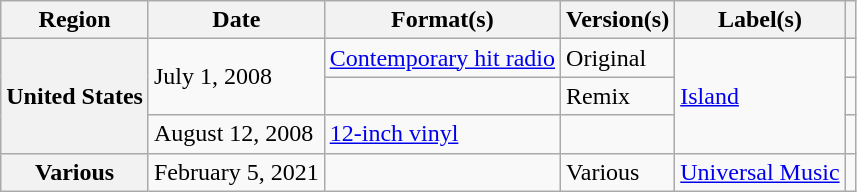<table class="wikitable plainrowheaders">
<tr>
<th scope="col">Region</th>
<th scope="col">Date</th>
<th scope="col">Format(s)</th>
<th scope="col">Version(s)</th>
<th scope="col">Label(s)</th>
<th scope="col"></th>
</tr>
<tr>
<th scope="row" rowspan="3">United States</th>
<td rowspan="2">July 1, 2008</td>
<td><a href='#'>Contemporary hit radio</a></td>
<td>Original</td>
<td rowspan="3"><a href='#'>Island</a></td>
<td></td>
</tr>
<tr>
<td></td>
<td>Remix</td>
<td></td>
</tr>
<tr>
<td>August 12, 2008</td>
<td><a href='#'>12-inch vinyl</a></td>
<td></td>
<td></td>
</tr>
<tr>
<th scope="row">Various</th>
<td>February 5, 2021</td>
<td></td>
<td>Various</td>
<td><a href='#'>Universal Music</a></td>
<td></td>
</tr>
</table>
